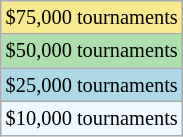<table class="wikitable" style="font-size:85%">
<tr style="background:#f7e98e;">
<td>$75,000 tournaments</td>
</tr>
<tr style="background:#addfad;">
<td>$50,000 tournaments</td>
</tr>
<tr style="background:lightblue">
<td>$25,000 tournaments</td>
</tr>
<tr style="background:#f0f8ff">
<td>$10,000 tournaments</td>
</tr>
</table>
